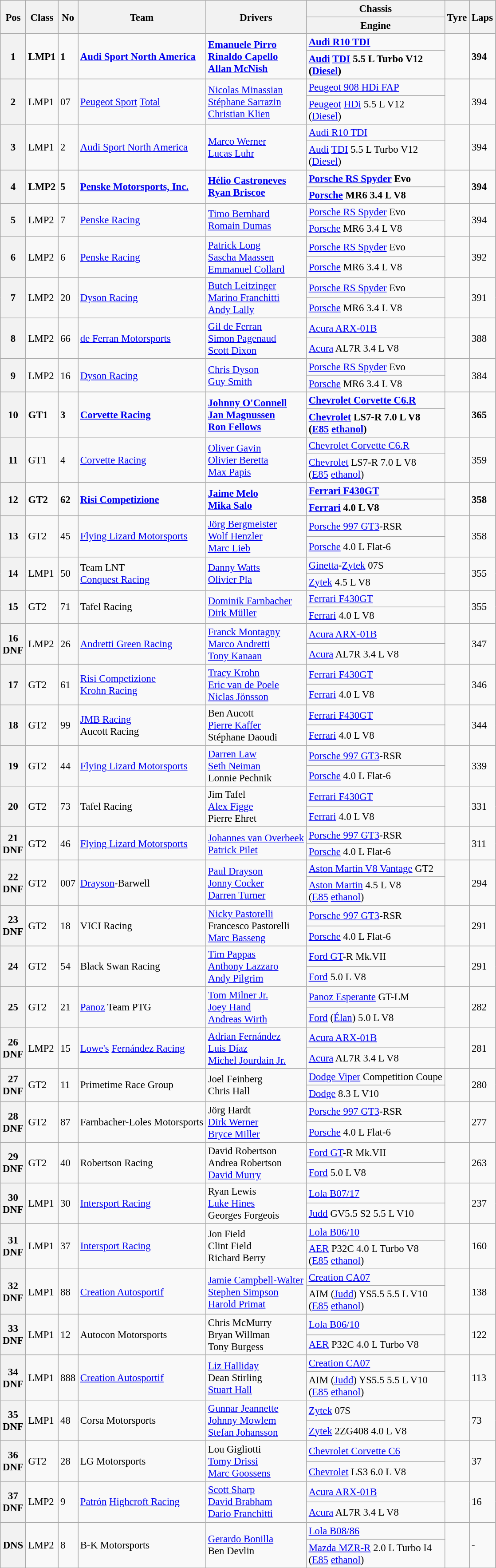<table class="wikitable" style="font-size: 95%;">
<tr>
<th rowspan=2>Pos</th>
<th rowspan=2>Class</th>
<th rowspan=2>No</th>
<th rowspan=2>Team</th>
<th rowspan=2>Drivers</th>
<th>Chassis</th>
<th rowspan=2>Tyre</th>
<th rowspan=2>Laps</th>
</tr>
<tr>
<th>Engine</th>
</tr>
<tr style="font-weight:bold">
<th rowspan=2>1</th>
<td rowspan=2>LMP1</td>
<td rowspan=2>1</td>
<td rowspan=2> <a href='#'>Audi Sport North America</a></td>
<td rowspan=2> <a href='#'>Emanuele Pirro</a><br> <a href='#'>Rinaldo Capello</a><br> <a href='#'>Allan McNish</a></td>
<td><a href='#'>Audi R10 TDI</a></td>
<td rowspan=2></td>
<td rowspan=2>394</td>
</tr>
<tr style="font-weight:bold">
<td><a href='#'>Audi</a> <a href='#'>TDI</a> 5.5 L Turbo V12<br>(<a href='#'>Diesel</a>)</td>
</tr>
<tr>
<th rowspan=2>2</th>
<td rowspan=2>LMP1</td>
<td rowspan=2>07</td>
<td rowspan=2> <a href='#'>Peugeot Sport</a> <a href='#'>Total</a></td>
<td rowspan=2> <a href='#'>Nicolas Minassian</a><br> <a href='#'>Stéphane Sarrazin</a><br> <a href='#'>Christian Klien</a></td>
<td><a href='#'>Peugeot 908 HDi FAP</a></td>
<td rowspan=2></td>
<td rowspan=2>394</td>
</tr>
<tr>
<td><a href='#'>Peugeot</a> <a href='#'>HDi</a> 5.5 L V12<br>(<a href='#'>Diesel</a>)</td>
</tr>
<tr>
<th rowspan=2>3</th>
<td rowspan=2>LMP1</td>
<td rowspan=2>2</td>
<td rowspan=2> <a href='#'>Audi Sport North America</a></td>
<td rowspan=2> <a href='#'>Marco Werner</a><br> <a href='#'>Lucas Luhr</a></td>
<td><a href='#'>Audi R10 TDI</a></td>
<td rowspan=2></td>
<td rowspan=2>394</td>
</tr>
<tr>
<td><a href='#'>Audi</a> <a href='#'>TDI</a> 5.5 L Turbo V12<br>(<a href='#'>Diesel</a>)</td>
</tr>
<tr style="font-weight:bold">
<th rowspan=2>4</th>
<td rowspan=2>LMP2</td>
<td rowspan=2>5</td>
<td rowspan=2> <a href='#'>Penske Motorsports, Inc.</a></td>
<td rowspan=2> <a href='#'>Hélio Castroneves</a><br> <a href='#'>Ryan Briscoe</a></td>
<td><a href='#'>Porsche RS Spyder</a> Evo</td>
<td rowspan=2></td>
<td rowspan=2>394</td>
</tr>
<tr style="font-weight:bold">
<td><a href='#'>Porsche</a> MR6 3.4 L V8</td>
</tr>
<tr>
<th rowspan=2>5</th>
<td rowspan=2>LMP2</td>
<td rowspan=2>7</td>
<td rowspan=2> <a href='#'>Penske Racing</a></td>
<td rowspan=2> <a href='#'>Timo Bernhard</a><br> <a href='#'>Romain Dumas</a></td>
<td><a href='#'>Porsche RS Spyder</a> Evo</td>
<td rowspan=2></td>
<td rowspan=2>394</td>
</tr>
<tr>
<td><a href='#'>Porsche</a> MR6 3.4 L V8</td>
</tr>
<tr>
<th rowspan=2>6</th>
<td rowspan=2>LMP2</td>
<td rowspan=2>6</td>
<td rowspan=2> <a href='#'>Penske Racing</a></td>
<td rowspan=2> <a href='#'>Patrick Long</a><br> <a href='#'>Sascha Maassen</a><br> <a href='#'>Emmanuel Collard</a></td>
<td><a href='#'>Porsche RS Spyder</a> Evo</td>
<td rowspan=2></td>
<td rowspan=2>392</td>
</tr>
<tr>
<td><a href='#'>Porsche</a> MR6 3.4 L V8</td>
</tr>
<tr>
<th rowspan=2>7</th>
<td rowspan=2>LMP2</td>
<td rowspan=2>20</td>
<td rowspan=2> <a href='#'>Dyson Racing</a></td>
<td rowspan=2> <a href='#'>Butch Leitzinger</a><br> <a href='#'>Marino Franchitti</a><br> <a href='#'>Andy Lally</a></td>
<td><a href='#'>Porsche RS Spyder</a> Evo</td>
<td rowspan=2></td>
<td rowspan=2>391</td>
</tr>
<tr>
<td><a href='#'>Porsche</a> MR6 3.4 L V8</td>
</tr>
<tr>
<th rowspan=2>8</th>
<td rowspan=2>LMP2</td>
<td rowspan=2>66</td>
<td rowspan=2> <a href='#'>de Ferran Motorsports</a></td>
<td rowspan=2> <a href='#'>Gil de Ferran</a><br> <a href='#'>Simon Pagenaud</a><br> <a href='#'>Scott Dixon</a></td>
<td><a href='#'>Acura ARX-01B</a></td>
<td rowspan=2></td>
<td rowspan=2>388</td>
</tr>
<tr>
<td><a href='#'>Acura</a> AL7R 3.4 L V8</td>
</tr>
<tr>
<th rowspan=2>9</th>
<td rowspan=2>LMP2</td>
<td rowspan=2>16</td>
<td rowspan=2> <a href='#'>Dyson Racing</a></td>
<td rowspan=2> <a href='#'>Chris Dyson</a><br> <a href='#'>Guy Smith</a></td>
<td><a href='#'>Porsche RS Spyder</a> Evo</td>
<td rowspan=2></td>
<td rowspan=2>384</td>
</tr>
<tr>
<td><a href='#'>Porsche</a> MR6 3.4 L V8</td>
</tr>
<tr style="font-weight:bold">
<th rowspan=2>10</th>
<td rowspan=2>GT1</td>
<td rowspan=2>3</td>
<td rowspan=2> <a href='#'>Corvette Racing</a></td>
<td rowspan=2> <a href='#'>Johnny O'Connell</a><br> <a href='#'>Jan Magnussen</a><br> <a href='#'>Ron Fellows</a></td>
<td><a href='#'>Chevrolet Corvette C6.R</a></td>
<td rowspan=2></td>
<td rowspan=2>365</td>
</tr>
<tr style="font-weight:bold">
<td><a href='#'>Chevrolet</a> LS7-R 7.0 L V8<br>(<a href='#'>E85</a> <a href='#'>ethanol</a>)</td>
</tr>
<tr>
<th rowspan=2>11</th>
<td rowspan=2>GT1</td>
<td rowspan=2>4</td>
<td rowspan=2> <a href='#'>Corvette Racing</a></td>
<td rowspan=2> <a href='#'>Oliver Gavin</a><br> <a href='#'>Olivier Beretta</a><br> <a href='#'>Max Papis</a></td>
<td><a href='#'>Chevrolet Corvette C6.R</a></td>
<td rowspan=2></td>
<td rowspan=2>359</td>
</tr>
<tr>
<td><a href='#'>Chevrolet</a> LS7-R 7.0 L V8<br>(<a href='#'>E85</a> <a href='#'>ethanol</a>)</td>
</tr>
<tr style="font-weight:bold">
<th rowspan=2>12</th>
<td rowspan=2>GT2</td>
<td rowspan=2>62</td>
<td rowspan=2> <a href='#'>Risi Competizione</a></td>
<td rowspan=2> <a href='#'>Jaime Melo</a><br> <a href='#'>Mika Salo</a></td>
<td><a href='#'>Ferrari F430GT</a></td>
<td rowspan=2></td>
<td rowspan=2>358</td>
</tr>
<tr style="font-weight:bold">
<td><a href='#'>Ferrari</a> 4.0 L V8</td>
</tr>
<tr>
<th rowspan=2>13</th>
<td rowspan=2>GT2</td>
<td rowspan=2>45</td>
<td rowspan=2> <a href='#'>Flying Lizard Motorsports</a></td>
<td rowspan=2> <a href='#'>Jörg Bergmeister</a><br> <a href='#'>Wolf Henzler</a><br> <a href='#'>Marc Lieb</a></td>
<td><a href='#'>Porsche 997 GT3</a>-RSR</td>
<td rowspan=2></td>
<td rowspan=2>358</td>
</tr>
<tr>
<td><a href='#'>Porsche</a> 4.0 L Flat-6</td>
</tr>
<tr>
<th rowspan=2>14</th>
<td rowspan=2>LMP1</td>
<td rowspan=2>50</td>
<td rowspan=2> Team LNT<br> <a href='#'>Conquest Racing</a></td>
<td rowspan=2> <a href='#'>Danny Watts</a><br> <a href='#'>Olivier Pla</a></td>
<td><a href='#'>Ginetta</a>-<a href='#'>Zytek</a> 07S</td>
<td rowspan=2></td>
<td rowspan=2>355</td>
</tr>
<tr>
<td><a href='#'>Zytek</a> 4.5 L V8</td>
</tr>
<tr>
<th rowspan=2>15</th>
<td rowspan=2>GT2</td>
<td rowspan=2>71</td>
<td rowspan=2> Tafel Racing</td>
<td rowspan=2> <a href='#'>Dominik Farnbacher</a><br> <a href='#'>Dirk Müller</a></td>
<td><a href='#'>Ferrari F430GT</a></td>
<td rowspan=2></td>
<td rowspan=2>355</td>
</tr>
<tr>
<td><a href='#'>Ferrari</a> 4.0 L V8</td>
</tr>
<tr>
<th rowspan=2>16<br>DNF</th>
<td rowspan=2>LMP2</td>
<td rowspan=2>26</td>
<td rowspan=2> <a href='#'>Andretti Green Racing</a></td>
<td rowspan=2> <a href='#'>Franck Montagny</a><br> <a href='#'>Marco Andretti</a><br> <a href='#'>Tony Kanaan</a></td>
<td><a href='#'>Acura ARX-01B</a></td>
<td rowspan=2></td>
<td rowspan=2>347</td>
</tr>
<tr>
<td><a href='#'>Acura</a> AL7R 3.4 L V8</td>
</tr>
<tr>
<th rowspan=2>17</th>
<td rowspan=2>GT2</td>
<td rowspan=2>61</td>
<td rowspan=2> <a href='#'>Risi Competizione</a><br> <a href='#'>Krohn Racing</a></td>
<td rowspan=2> <a href='#'>Tracy Krohn</a><br> <a href='#'>Eric van de Poele</a><br> <a href='#'>Niclas Jönsson</a></td>
<td><a href='#'>Ferrari F430GT</a></td>
<td rowspan=2></td>
<td rowspan=2>346</td>
</tr>
<tr>
<td><a href='#'>Ferrari</a> 4.0 L V8</td>
</tr>
<tr>
<th rowspan=2>18</th>
<td rowspan=2>GT2</td>
<td rowspan=2>99</td>
<td rowspan=2> <a href='#'>JMB Racing</a><br> Aucott Racing</td>
<td rowspan=2> Ben Aucott<br> <a href='#'>Pierre Kaffer</a><br> Stéphane Daoudi</td>
<td><a href='#'>Ferrari F430GT</a></td>
<td rowspan=2></td>
<td rowspan=2>344</td>
</tr>
<tr>
<td><a href='#'>Ferrari</a> 4.0 L V8</td>
</tr>
<tr>
<th rowspan=2>19</th>
<td rowspan=2>GT2</td>
<td rowspan=2>44</td>
<td rowspan=2> <a href='#'>Flying Lizard Motorsports</a></td>
<td rowspan=2> <a href='#'>Darren Law</a><br> <a href='#'>Seth Neiman</a><br> Lonnie Pechnik</td>
<td><a href='#'>Porsche 997 GT3</a>-RSR</td>
<td rowspan=2></td>
<td rowspan=2>339</td>
</tr>
<tr>
<td><a href='#'>Porsche</a> 4.0 L Flat-6</td>
</tr>
<tr>
<th rowspan=2>20</th>
<td rowspan=2>GT2</td>
<td rowspan=2>73</td>
<td rowspan=2> Tafel Racing</td>
<td rowspan=2> Jim Tafel<br> <a href='#'>Alex Figge</a><br> Pierre Ehret</td>
<td><a href='#'>Ferrari F430GT</a></td>
<td rowspan=2></td>
<td rowspan=2>331</td>
</tr>
<tr>
<td><a href='#'>Ferrari</a> 4.0 L V8</td>
</tr>
<tr>
<th rowspan=2>21<br>DNF</th>
<td rowspan=2>GT2</td>
<td rowspan=2>46</td>
<td rowspan=2> <a href='#'>Flying Lizard Motorsports</a></td>
<td rowspan=2> <a href='#'>Johannes van Overbeek</a><br> <a href='#'>Patrick Pilet</a></td>
<td><a href='#'>Porsche 997 GT3</a>-RSR</td>
<td rowspan=2></td>
<td rowspan=2>311</td>
</tr>
<tr>
<td><a href='#'>Porsche</a> 4.0 L Flat-6</td>
</tr>
<tr>
<th rowspan=2>22<br>DNF</th>
<td rowspan=2>GT2</td>
<td rowspan=2>007</td>
<td rowspan=2> <a href='#'>Drayson</a>-Barwell</td>
<td rowspan=2> <a href='#'>Paul Drayson</a><br> <a href='#'>Jonny Cocker</a><br> <a href='#'>Darren Turner</a></td>
<td><a href='#'>Aston Martin V8 Vantage</a> GT2</td>
<td rowspan=2></td>
<td rowspan=2>294</td>
</tr>
<tr>
<td><a href='#'>Aston Martin</a> 4.5 L V8<br>(<a href='#'>E85</a> <a href='#'>ethanol</a>)</td>
</tr>
<tr>
<th rowspan=2>23<br>DNF</th>
<td rowspan=2>GT2</td>
<td rowspan=2>18</td>
<td rowspan=2> VICI Racing</td>
<td rowspan=2> <a href='#'>Nicky Pastorelli</a><br> Francesco Pastorelli<br> <a href='#'>Marc Basseng</a></td>
<td><a href='#'>Porsche 997 GT3</a>-RSR</td>
<td rowspan=2></td>
<td rowspan=2>291</td>
</tr>
<tr>
<td><a href='#'>Porsche</a> 4.0 L Flat-6</td>
</tr>
<tr>
<th rowspan=2>24</th>
<td rowspan=2>GT2</td>
<td rowspan=2>54</td>
<td rowspan=2> Black Swan Racing</td>
<td rowspan=2> <a href='#'>Tim Pappas</a><br> <a href='#'>Anthony Lazzaro</a><br> <a href='#'>Andy Pilgrim</a></td>
<td><a href='#'>Ford GT</a>-R Mk.VII</td>
<td rowspan=2></td>
<td rowspan=2>291</td>
</tr>
<tr>
<td><a href='#'>Ford</a> 5.0 L V8</td>
</tr>
<tr>
<th rowspan=2>25</th>
<td rowspan=2>GT2</td>
<td rowspan=2>21</td>
<td rowspan=2> <a href='#'>Panoz</a> Team PTG</td>
<td rowspan=2> <a href='#'>Tom Milner Jr.</a><br> <a href='#'>Joey Hand</a><br> <a href='#'>Andreas Wirth</a></td>
<td><a href='#'>Panoz Esperante</a> GT-LM</td>
<td rowspan=2></td>
<td rowspan=2>282</td>
</tr>
<tr>
<td><a href='#'>Ford</a> (<a href='#'>Élan</a>) 5.0 L V8</td>
</tr>
<tr>
<th rowspan=2>26<br>DNF</th>
<td rowspan=2>LMP2</td>
<td rowspan=2>15</td>
<td rowspan=2> <a href='#'>Lowe's</a> <a href='#'>Fernández Racing</a></td>
<td rowspan=2> <a href='#'>Adrian Fernández</a><br> <a href='#'>Luis Díaz</a><br> <a href='#'>Michel Jourdain Jr.</a></td>
<td><a href='#'>Acura ARX-01B</a></td>
<td rowspan=2></td>
<td rowspan=2>281</td>
</tr>
<tr>
<td><a href='#'>Acura</a> AL7R 3.4 L V8</td>
</tr>
<tr>
<th rowspan=2>27<br>DNF</th>
<td rowspan=2>GT2</td>
<td rowspan=2>11</td>
<td rowspan=2> Primetime Race Group</td>
<td rowspan=2> Joel Feinberg<br> Chris Hall</td>
<td><a href='#'>Dodge Viper</a> Competition Coupe</td>
<td rowspan=2></td>
<td rowspan=2>280</td>
</tr>
<tr>
<td><a href='#'>Dodge</a> 8.3 L V10</td>
</tr>
<tr>
<th rowspan=2>28<br>DNF</th>
<td rowspan=2>GT2</td>
<td rowspan=2>87</td>
<td rowspan=2> Farnbacher-Loles Motorsports</td>
<td rowspan=2> Jörg Hardt<br> <a href='#'>Dirk Werner</a><br> <a href='#'>Bryce Miller</a></td>
<td><a href='#'>Porsche 997 GT3</a>-RSR</td>
<td rowspan=2></td>
<td rowspan=2>277</td>
</tr>
<tr>
<td><a href='#'>Porsche</a> 4.0 L Flat-6</td>
</tr>
<tr>
<th rowspan=2>29<br>DNF</th>
<td rowspan=2>GT2</td>
<td rowspan=2>40</td>
<td rowspan=2> Robertson Racing</td>
<td rowspan=2> David Robertson<br> Andrea Robertson<br> <a href='#'>David Murry</a></td>
<td><a href='#'>Ford GT</a>-R Mk.VII</td>
<td rowspan=2></td>
<td rowspan=2>263</td>
</tr>
<tr>
<td><a href='#'>Ford</a> 5.0 L V8</td>
</tr>
<tr>
<th rowspan=2>30<br>DNF</th>
<td rowspan=2>LMP1</td>
<td rowspan=2>30</td>
<td rowspan=2> <a href='#'>Intersport Racing</a></td>
<td rowspan=2> Ryan Lewis<br> <a href='#'>Luke Hines</a><br> Georges Forgeois</td>
<td><a href='#'>Lola B07/17</a></td>
<td rowspan=2></td>
<td rowspan=2>237</td>
</tr>
<tr>
<td><a href='#'>Judd</a> GV5.5 S2 5.5 L V10</td>
</tr>
<tr>
<th rowspan=2>31<br>DNF</th>
<td rowspan=2>LMP1</td>
<td rowspan=2>37</td>
<td rowspan=2> <a href='#'>Intersport Racing</a></td>
<td rowspan=2> Jon Field<br> Clint Field<br> Richard Berry</td>
<td><a href='#'>Lola B06/10</a></td>
<td rowspan=2></td>
<td rowspan=2>160</td>
</tr>
<tr>
<td><a href='#'>AER</a> P32C 4.0 L Turbo V8<br>(<a href='#'>E85</a> <a href='#'>ethanol</a>)</td>
</tr>
<tr>
<th rowspan=2>32<br>DNF</th>
<td rowspan=2>LMP1</td>
<td rowspan=2>88</td>
<td rowspan=2> <a href='#'>Creation Autosportif</a></td>
<td rowspan=2> <a href='#'>Jamie Campbell-Walter</a><br> <a href='#'>Stephen Simpson</a><br> <a href='#'>Harold Primat</a></td>
<td><a href='#'>Creation CA07</a></td>
<td rowspan=2></td>
<td rowspan=2>138</td>
</tr>
<tr>
<td>AIM (<a href='#'>Judd</a>) YS5.5 5.5 L V10<br>(<a href='#'>E85</a> <a href='#'>ethanol</a>)</td>
</tr>
<tr>
<th rowspan=2>33<br>DNF</th>
<td rowspan=2>LMP1</td>
<td rowspan=2>12</td>
<td rowspan=2> Autocon Motorsports</td>
<td rowspan=2> Chris McMurry<br> Bryan Willman<br> Tony Burgess</td>
<td><a href='#'>Lola B06/10</a></td>
<td rowspan=2></td>
<td rowspan=2>122</td>
</tr>
<tr>
<td><a href='#'>AER</a> P32C 4.0 L Turbo V8</td>
</tr>
<tr>
<th rowspan=2>34<br>DNF</th>
<td rowspan=2>LMP1</td>
<td rowspan=2>888</td>
<td rowspan=2> <a href='#'>Creation Autosportif</a></td>
<td rowspan=2> <a href='#'>Liz Halliday</a><br> Dean Stirling<br> <a href='#'>Stuart Hall</a></td>
<td><a href='#'>Creation CA07</a></td>
<td rowspan=2></td>
<td rowspan=2>113</td>
</tr>
<tr>
<td>AIM (<a href='#'>Judd</a>) YS5.5 5.5 L V10<br>(<a href='#'>E85</a> <a href='#'>ethanol</a>)</td>
</tr>
<tr>
<th rowspan=2>35<br>DNF</th>
<td rowspan=2>LMP1</td>
<td rowspan=2>48</td>
<td rowspan=2> Corsa Motorsports</td>
<td rowspan=2> <a href='#'>Gunnar Jeannette</a><br> <a href='#'>Johnny Mowlem</a><br> <a href='#'>Stefan Johansson</a></td>
<td><a href='#'>Zytek</a> 07S</td>
<td rowspan=2></td>
<td rowspan=2>73</td>
</tr>
<tr>
<td><a href='#'>Zytek</a> 2ZG408 4.0 L V8</td>
</tr>
<tr>
<th rowspan=2>36<br>DNF</th>
<td rowspan=2>GT2</td>
<td rowspan=2>28</td>
<td rowspan=2> LG Motorsports</td>
<td rowspan=2> Lou Gigliotti<br> <a href='#'>Tomy Drissi</a><br> <a href='#'>Marc Goossens</a></td>
<td><a href='#'>Chevrolet Corvette C6</a></td>
<td rowspan=2></td>
<td rowspan=2>37</td>
</tr>
<tr>
<td><a href='#'>Chevrolet</a> LS3 6.0 L V8</td>
</tr>
<tr>
<th rowspan=2>37<br>DNF</th>
<td rowspan=2>LMP2</td>
<td rowspan=2>9</td>
<td rowspan=2> <a href='#'>Patrón</a> <a href='#'>Highcroft Racing</a></td>
<td rowspan=2> <a href='#'>Scott Sharp</a><br> <a href='#'>David Brabham</a><br> <a href='#'>Dario Franchitti</a></td>
<td><a href='#'>Acura ARX-01B</a></td>
<td rowspan=2></td>
<td rowspan=2>16</td>
</tr>
<tr>
<td><a href='#'>Acura</a> AL7R 3.4 L V8</td>
</tr>
<tr>
<th rowspan=2>DNS</th>
<td rowspan=2>LMP2</td>
<td rowspan=2>8</td>
<td rowspan=2> B-K Motorsports</td>
<td rowspan=2> <a href='#'>Gerardo Bonilla</a><br> Ben Devlin</td>
<td><a href='#'>Lola B08/86</a></td>
<td rowspan=2></td>
<td rowspan=2>-</td>
</tr>
<tr>
<td><a href='#'>Mazda MZR-R</a> 2.0 L Turbo I4<br>(<a href='#'>E85</a> <a href='#'>ethanol</a>)</td>
</tr>
</table>
